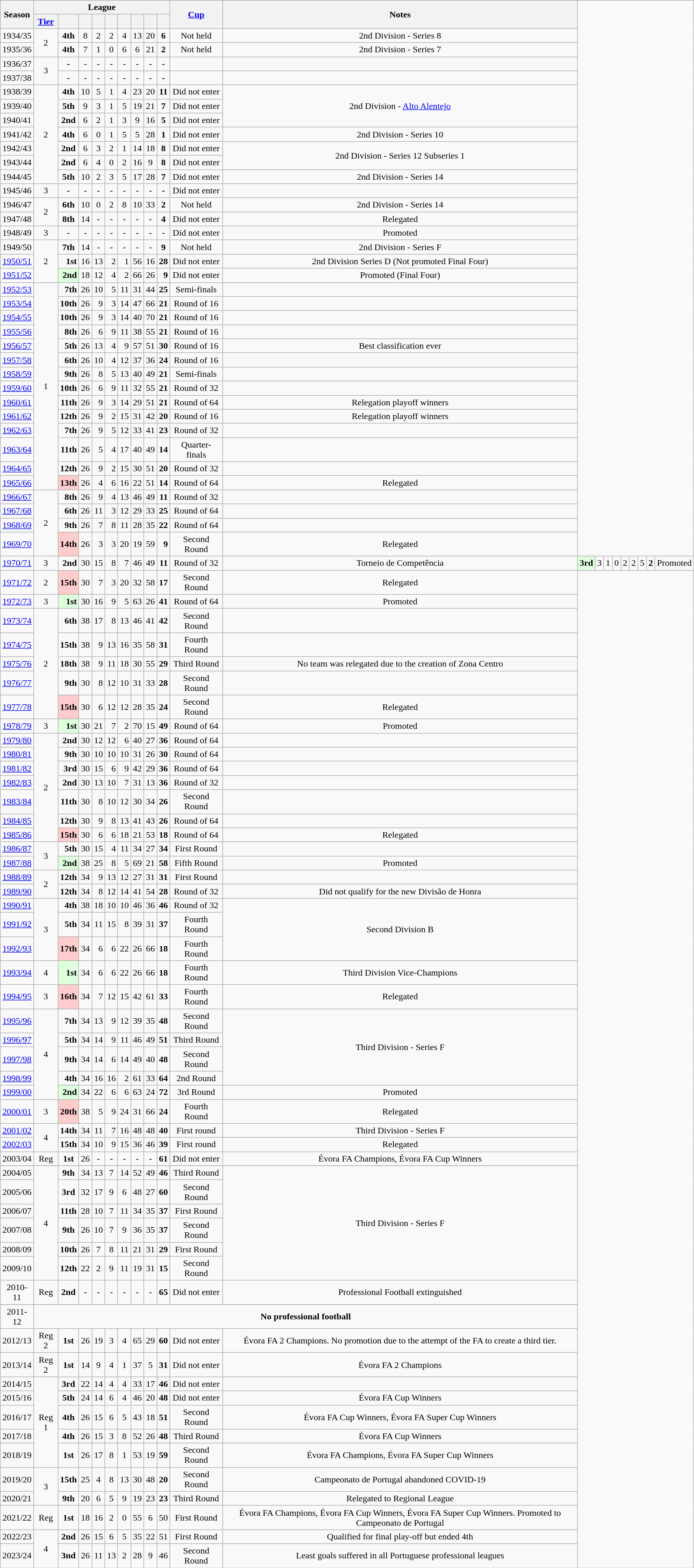<table class="wikitable" style="text-align: center;">
<tr style="background:#efefef;">
<th scope=col rowspan="2">Season</th>
<th scope=col colspan="9" class=unsortable>League</th>
<th scope=col rowspan="2"><a href='#'>Cup</a></th>
<th scope=col rowspan="2">Notes</th>
</tr>
<tr>
<th><a href='#'>Tier</a></th>
<th></th>
<th></th>
<th></th>
<th></th>
<th></th>
<th></th>
<th></th>
<th></th>
</tr>
<tr>
<td>1934/35</td>
<td rowspan="2">2</td>
<td><strong>4th</strong></td>
<td>8</td>
<td>2</td>
<td>2</td>
<td>4</td>
<td>13</td>
<td>20</td>
<td><strong>6</strong></td>
<td>Not held</td>
<td>2nd Division - Series 8</td>
</tr>
<tr>
<td>1935/36</td>
<td><strong>4th</strong></td>
<td>7</td>
<td>1</td>
<td>0</td>
<td>6</td>
<td>6</td>
<td>21</td>
<td><strong>2</strong></td>
<td>Not held</td>
<td>2nd Division - Series 7</td>
</tr>
<tr>
<td>1936/37</td>
<td rowspan="2">3</td>
<td><strong>-</strong></td>
<td>-</td>
<td>-</td>
<td>-</td>
<td>-</td>
<td>-</td>
<td>-</td>
<td><strong>-</strong></td>
<td></td>
<td></td>
</tr>
<tr>
<td>1937/38</td>
<td><strong>-</strong></td>
<td>-</td>
<td>-</td>
<td>-</td>
<td>-</td>
<td>-</td>
<td>-</td>
<td><strong>-</strong></td>
<td></td>
<td></td>
</tr>
<tr>
<td>1938/39</td>
<td rowspan="7">2</td>
<td><strong>4th</strong></td>
<td>10</td>
<td>5</td>
<td>1</td>
<td>4</td>
<td>23</td>
<td>20</td>
<td><strong>11</strong></td>
<td>Did not enter</td>
<td rowspan="3">2nd Division - <a href='#'>Alto Alentejo</a></td>
</tr>
<tr>
<td>1939/40</td>
<td><strong>5th</strong></td>
<td>9</td>
<td>3</td>
<td>1</td>
<td>5</td>
<td>19</td>
<td>21</td>
<td><strong>7</strong></td>
<td>Did not enter</td>
</tr>
<tr>
<td>1940/41</td>
<td><strong>2nd</strong></td>
<td>6</td>
<td>2</td>
<td>1</td>
<td>3</td>
<td>9</td>
<td>16</td>
<td><strong>5</strong></td>
<td>Did not enter</td>
</tr>
<tr>
<td>1941/42</td>
<td><strong>4th</strong></td>
<td>6</td>
<td>0</td>
<td>1</td>
<td>5</td>
<td>5</td>
<td>28</td>
<td><strong>1</strong></td>
<td>Did not enter</td>
<td>2nd Division - Series 10</td>
</tr>
<tr>
<td>1942/43</td>
<td><strong>2nd</strong></td>
<td>6</td>
<td>3</td>
<td>2</td>
<td>1</td>
<td>14</td>
<td>18</td>
<td><strong>8</strong></td>
<td>Did not enter</td>
<td rowspan="2">2nd Division - Series 12 Subseries 1</td>
</tr>
<tr>
<td>1943/44</td>
<td><strong>2nd</strong></td>
<td>6</td>
<td>4</td>
<td>0</td>
<td>2</td>
<td>16</td>
<td>9</td>
<td><strong>8</strong></td>
<td>Did not enter</td>
</tr>
<tr>
<td>1944/45</td>
<td><strong>5th</strong></td>
<td>10</td>
<td>2</td>
<td>3</td>
<td>5</td>
<td>17</td>
<td>28</td>
<td><strong>7</strong></td>
<td>Did not enter</td>
<td>2nd Division - Series 14</td>
</tr>
<tr>
<td>1945/46</td>
<td>3</td>
<td><strong>-</strong></td>
<td>-</td>
<td>-</td>
<td>-</td>
<td>-</td>
<td>-</td>
<td>-</td>
<td><strong>-</strong></td>
<td>Did not enter</td>
<td></td>
</tr>
<tr>
<td>1946/47</td>
<td rowspan="2">2</td>
<td><strong>6th</strong></td>
<td>10</td>
<td>0</td>
<td>2</td>
<td>8</td>
<td>10</td>
<td>33</td>
<td><strong>2</strong></td>
<td>Not held</td>
<td>2nd Division - Series 14</td>
</tr>
<tr>
<td>1947/48</td>
<td><strong>8th</strong></td>
<td>14</td>
<td>-</td>
<td>-</td>
<td>-</td>
<td>-</td>
<td>-</td>
<td><strong>4</strong></td>
<td>Did not enter</td>
<td>Relegated</td>
</tr>
<tr>
<td>1948/49</td>
<td>3</td>
<td>-</td>
<td>-</td>
<td>-</td>
<td>-</td>
<td>-</td>
<td>-</td>
<td>-</td>
<td>-</td>
<td>Did not enter</td>
<td>Promoted</td>
</tr>
<tr>
<td>1949/50</td>
<td rowspan="3">2</td>
<td><strong>7th</strong></td>
<td>14</td>
<td>-</td>
<td>-</td>
<td>-</td>
<td>-</td>
<td>-</td>
<td><strong>9</strong></td>
<td>Not held</td>
<td>2nd Division - Series F</td>
</tr>
<tr>
<td><a href='#'>1950/51</a></td>
<td align="right"><strong>1st</strong></td>
<td align="right">16</td>
<td align="right">13</td>
<td align="right">2</td>
<td align="right">1</td>
<td align="right">56</td>
<td align="right">16</td>
<td align="right"><strong>28</strong></td>
<td>Did not enter</td>
<td>2nd Division Series D (Not promoted Final Four)</td>
</tr>
<tr>
<td><a href='#'>1951/52</a></td>
<td align="right" bgcolor="#ddffdd"> <strong>2nd</strong></td>
<td align="right">18</td>
<td align="right">12</td>
<td align="right">4</td>
<td align="right">2</td>
<td align="right">66</td>
<td align="right">26</td>
<td align="right"><strong>9</strong></td>
<td>Did not enter</td>
<td>Promoted (Final Four)</td>
</tr>
<tr>
<td><a href='#'>1952/53</a></td>
<td scope=col rowspan="14">1</td>
<td align=right><strong>7th</strong></td>
<td align=right>26</td>
<td align=right>10</td>
<td align=right>5</td>
<td align=right>11</td>
<td align=right>31</td>
<td align=right>44</td>
<td align=right><strong>25</strong></td>
<td>Semi-finals</td>
<td></td>
</tr>
<tr>
<td><a href='#'>1953/54</a></td>
<td align=right><strong>10th</strong></td>
<td align=right>26</td>
<td align=right>9</td>
<td align=right>3</td>
<td align=right>14</td>
<td align=right>47</td>
<td align=right>66</td>
<td align=right><strong>21</strong></td>
<td>Round of 16</td>
<td></td>
</tr>
<tr>
<td><a href='#'>1954/55</a></td>
<td align=right><strong>10th</strong></td>
<td align=right>26</td>
<td align=right>9</td>
<td align=right>3</td>
<td align=right>14</td>
<td align=right>40</td>
<td align=right>70</td>
<td align=right><strong>21</strong></td>
<td>Round of 16</td>
<td></td>
</tr>
<tr>
<td><a href='#'>1955/56</a></td>
<td align=right><strong>8th</strong></td>
<td align=right>26</td>
<td align=right>6</td>
<td align=right>9</td>
<td align=right>11</td>
<td align=right>38</td>
<td align=right>55</td>
<td align=right><strong>21</strong></td>
<td>Round of 16</td>
<td></td>
</tr>
<tr>
<td><a href='#'>1956/57</a></td>
<td align=right><strong>5th</strong></td>
<td align=right>26</td>
<td align=right>13</td>
<td align=right>4</td>
<td align=right>9</td>
<td align=right>57</td>
<td align=right>51</td>
<td align=right><strong>30</strong></td>
<td>Round of 16</td>
<td>Best classification ever</td>
</tr>
<tr>
<td><a href='#'>1957/58</a></td>
<td align=right><strong>6th</strong></td>
<td align=right>26</td>
<td align=right>10</td>
<td align=right>4</td>
<td align=right>12</td>
<td align=right>37</td>
<td align=right>36</td>
<td align=right><strong>24</strong></td>
<td>Round of 16</td>
<td></td>
</tr>
<tr>
<td><a href='#'>1958/59</a></td>
<td align=right><strong>9th</strong></td>
<td align=right>26</td>
<td align=right>8</td>
<td align=right>5</td>
<td align=right>13</td>
<td align=right>40</td>
<td align=right>49</td>
<td align=right><strong>21</strong></td>
<td>Semi-finals</td>
<td></td>
</tr>
<tr>
<td><a href='#'>1959/60</a></td>
<td align=right><strong>10th</strong></td>
<td align=right>26</td>
<td align=right>6</td>
<td align=right>9</td>
<td align=right>11</td>
<td align=right>32</td>
<td align=right>55</td>
<td align=right><strong>21</strong></td>
<td>Round of 32</td>
<td></td>
</tr>
<tr>
<td><a href='#'>1960/61</a></td>
<td align=right><strong>11th</strong></td>
<td align=right>26</td>
<td align=right>9</td>
<td align=right>3</td>
<td align=right>14</td>
<td align=right>29</td>
<td align=right>51</td>
<td align=right><strong>21</strong></td>
<td>Round of 64</td>
<td>Relegation playoff winners</td>
</tr>
<tr>
<td><a href='#'>1961/62</a></td>
<td align=right><strong>12th</strong></td>
<td align=right>26</td>
<td align=right>9</td>
<td align=right>2</td>
<td align=right>15</td>
<td align=right>31</td>
<td align=right>42</td>
<td align=right><strong>20</strong></td>
<td>Round of 16</td>
<td>Relegation playoff winners</td>
</tr>
<tr>
<td><a href='#'>1962/63</a></td>
<td align=right><strong>7th</strong></td>
<td align=right>26</td>
<td align=right>9</td>
<td align=right>5</td>
<td align=right>12</td>
<td align=right>33</td>
<td align=right>41</td>
<td align=right><strong>23</strong></td>
<td>Round of 32</td>
<td></td>
</tr>
<tr>
<td><a href='#'>1963/64</a></td>
<td align=right><strong>11th</strong></td>
<td align=right>26</td>
<td align=right>5</td>
<td align=right>4</td>
<td align=right>17</td>
<td align=right>40</td>
<td align=right>49</td>
<td align=right><strong>14</strong></td>
<td>Quarter-finals</td>
<td></td>
</tr>
<tr>
<td><a href='#'>1964/65</a></td>
<td align=right><strong>12th</strong></td>
<td align=right>26</td>
<td align=right>9</td>
<td align=right>2</td>
<td align=right>15</td>
<td align=right>30</td>
<td align=right>51</td>
<td align=right><strong>20</strong></td>
<td>Round of 32</td>
<td></td>
</tr>
<tr>
<td><a href='#'>1965/66</a></td>
<td align="right" bgcolor="#ffcccc"> <strong>13th</strong></td>
<td align=right>26</td>
<td align=right>4</td>
<td align=right>6</td>
<td align=right>16</td>
<td align=right>22</td>
<td align=right>51</td>
<td align=right><strong>14</strong></td>
<td>Round of 64</td>
<td>Relegated</td>
</tr>
<tr>
<td><a href='#'>1966/67</a></td>
<td scope=col rowspan="4">2</td>
<td align=right><strong>8th</strong></td>
<td align=right>26</td>
<td align=right>9</td>
<td align=right>4</td>
<td align=right>13</td>
<td align=right>46</td>
<td align=right>49</td>
<td align=right><strong>11</strong></td>
<td>Round of 32</td>
<td></td>
</tr>
<tr>
<td><a href='#'>1967/68</a></td>
<td align=right><strong>6th</strong></td>
<td align=right>26</td>
<td align=right>11</td>
<td align=right>3</td>
<td align=right>12</td>
<td align=right>29</td>
<td align=right>33</td>
<td align=right><strong>25</strong></td>
<td>Round of 64</td>
<td></td>
</tr>
<tr>
<td><a href='#'>1968/69</a></td>
<td align=right><strong>9th</strong></td>
<td align=right>26</td>
<td align=right>7</td>
<td align=right>8</td>
<td align=right>11</td>
<td align=right>28</td>
<td align=right>35</td>
<td align=right><strong>22</strong></td>
<td>Round of 64</td>
<td></td>
</tr>
<tr>
<td><a href='#'>1969/70</a></td>
<td align="right" bgcolor="#ffcccc"> <strong>14th</strong></td>
<td align=right>26</td>
<td align=right>3</td>
<td align=right>3</td>
<td align=right>20</td>
<td align=right>19</td>
<td align=right>59</td>
<td align=right><strong>9</strong></td>
<td>Second Round</td>
<td>Relegated</td>
</tr>
<tr>
<td><a href='#'>1970/71</a></td>
<td scope=col rowspan="1">3</td>
<td align=right><strong>2nd</strong></td>
<td align=right>30</td>
<td align=right>15</td>
<td align=right>8</td>
<td align=right>7</td>
<td align=right>46</td>
<td align=right>49</td>
<td align=right><strong>11</strong></td>
<td>Round of 32</td>
<td>Torneio de Competência</td>
<td align="right" bgcolor="#ddffdd"><strong>3rd</strong></td>
<td align=right>3</td>
<td align=right>1</td>
<td align=right>0</td>
<td align=right>2</td>
<td align=right>2</td>
<td align=right>5</td>
<td align=right><strong>2</strong></td>
<td>Promoted</td>
</tr>
<tr>
<td><a href='#'>1971/72</a></td>
<td scope=col rowspan="1">2</td>
<td align="right" bgcolor="#ffcccc"> <strong>15th</strong></td>
<td align=right>30</td>
<td align=right>7</td>
<td align=right>3</td>
<td align=right>20</td>
<td align=right>32</td>
<td align=right>58</td>
<td align=right><strong>17</strong></td>
<td>Second Round</td>
<td>Relegated</td>
</tr>
<tr>
<td><a href='#'>1972/73</a></td>
<td scope=col rowspan="1">3</td>
<td align="right" bgcolor="#ddffdd"><strong>1st</strong></td>
<td align=right>30</td>
<td align=right>16</td>
<td align=right>9</td>
<td align=right>5</td>
<td align=right>63</td>
<td align=right>26</td>
<td align=right><strong>41</strong></td>
<td>Round of 64</td>
<td>Promoted</td>
</tr>
<tr>
<td><a href='#'>1973/74</a></td>
<td scope=col rowspan="5">2</td>
<td align=right><strong>6th</strong></td>
<td align=right>38</td>
<td align=right>17</td>
<td align=right>8</td>
<td align=right>13</td>
<td align=right>46</td>
<td align=right>41</td>
<td align=right><strong>42</strong></td>
<td>Second Round</td>
<td></td>
</tr>
<tr>
<td><a href='#'>1974/75</a></td>
<td align=right><strong>15th</strong></td>
<td align=right>38</td>
<td align=right>9</td>
<td align=right>13</td>
<td align=right>16</td>
<td align=right>35</td>
<td align=right>58</td>
<td align=right><strong>31</strong></td>
<td>Fourth Round</td>
<td></td>
</tr>
<tr>
<td><a href='#'>1975/76</a></td>
<td align=right><strong>18th</strong></td>
<td align=right>38</td>
<td align=right>9</td>
<td align=right>11</td>
<td align=right>18</td>
<td align=right>30</td>
<td align=right>55</td>
<td align=right><strong>29</strong></td>
<td>Third Round</td>
<td>No team was relegated due to the creation of Zona Centro</td>
</tr>
<tr>
<td><a href='#'>1976/77</a></td>
<td align=right><strong>9th</strong></td>
<td align=right>30</td>
<td align=right>8</td>
<td align=right>12</td>
<td align=right>10</td>
<td align=right>31</td>
<td align=right>33</td>
<td align=right><strong>28</strong></td>
<td>Second Round</td>
<td></td>
</tr>
<tr>
<td><a href='#'>1977/78</a></td>
<td align="right" bgcolor="#ffcccc"> <strong>15th</strong></td>
<td align=right>30</td>
<td align=right>6</td>
<td align=right>12</td>
<td align=right>12</td>
<td align=right>28</td>
<td align=right>35</td>
<td align=right><strong>24</strong></td>
<td>Second Round</td>
<td>Relegated</td>
</tr>
<tr>
<td><a href='#'>1978/79</a></td>
<td scope=col rowspan="1">3</td>
<td align="right" bgcolor="#ddffdd"><strong>1st</strong></td>
<td align=right>30</td>
<td align=right>21</td>
<td align=right>7</td>
<td align=right>2</td>
<td align=right>70</td>
<td align=right>15</td>
<td align=right><strong>49</strong></td>
<td>Round of 64</td>
<td>Promoted</td>
</tr>
<tr>
<td><a href='#'>1979/80</a></td>
<td scope=col rowspan="7">2</td>
<td align=right><strong>2nd</strong></td>
<td align=right>30</td>
<td align=right>12</td>
<td align=right>12</td>
<td align=right>6</td>
<td align=right>40</td>
<td align=right>27</td>
<td align=right><strong>36</strong></td>
<td>Round of 64</td>
<td></td>
</tr>
<tr>
<td><a href='#'>1980/81</a></td>
<td align=right><strong>9th</strong></td>
<td align=right>30</td>
<td align=right>10</td>
<td align=right>10</td>
<td align=right>10</td>
<td align=right>31</td>
<td align=right>26</td>
<td align=right><strong>30</strong></td>
<td>Round of 64</td>
<td></td>
</tr>
<tr>
<td><a href='#'>1981/82</a></td>
<td align=right><strong>3rd</strong></td>
<td align=right>30</td>
<td align=right>15</td>
<td align=right>6</td>
<td align=right>9</td>
<td align=right>42</td>
<td align=right>29</td>
<td align=right><strong>36</strong></td>
<td>Round of 64</td>
<td></td>
</tr>
<tr>
<td><a href='#'>1982/83</a></td>
<td align=right><strong>2nd</strong></td>
<td align=right>30</td>
<td align=right>13</td>
<td align=right>10</td>
<td align=right>7</td>
<td align=right>31</td>
<td align=right>13</td>
<td align=right><strong>36</strong></td>
<td>Round of 32</td>
<td></td>
</tr>
<tr>
<td><a href='#'>1983/84</a></td>
<td align=right><strong>11th</strong></td>
<td align=right>30</td>
<td align=right>8</td>
<td align=right>10</td>
<td align=right>12</td>
<td align=right>30</td>
<td align=right>34</td>
<td align=right><strong>26</strong></td>
<td>Second Round</td>
<td></td>
</tr>
<tr>
<td><a href='#'>1984/85</a></td>
<td align=right><strong>12th</strong></td>
<td align=right>30</td>
<td align=right>9</td>
<td align=right>8</td>
<td align=right>13</td>
<td align=right>41</td>
<td align=right>43</td>
<td align=right><strong>26</strong></td>
<td>Round of 64</td>
<td></td>
</tr>
<tr>
<td><a href='#'>1985/86</a></td>
<td align="right" bgcolor="#ffcccc"> <strong>15th</strong></td>
<td align=right>30</td>
<td align=right>6</td>
<td align=right>6</td>
<td align=right>18</td>
<td align=right>21</td>
<td align=right>53</td>
<td align=right><strong>18</strong></td>
<td>Round of 64</td>
<td>Relegated</td>
</tr>
<tr>
<td><a href='#'>1986/87</a></td>
<td scope=col rowspan="2">3</td>
<td align=right><strong>5th</strong></td>
<td align=right>30</td>
<td align=right>15</td>
<td align=right>4</td>
<td align=right>11</td>
<td align=right>34</td>
<td align=right>27</td>
<td align=right><strong>34</strong></td>
<td>First Round</td>
<td></td>
</tr>
<tr>
<td><a href='#'>1987/88</a></td>
<td align="right" bgcolor="#ddffdd"><strong>2nd</strong></td>
<td align=right>38</td>
<td align=right>25</td>
<td align=right>8</td>
<td align=right>5</td>
<td align=right>69</td>
<td align=right>21</td>
<td align=right><strong>58</strong></td>
<td>Fifth Round</td>
<td>Promoted</td>
</tr>
<tr>
<td><a href='#'>1988/89</a></td>
<td scope=col rowspan="2">2</td>
<td align=right><strong>12th</strong></td>
<td align=right>34</td>
<td align=right>9</td>
<td align=right>13</td>
<td align=right>12</td>
<td align=right>27</td>
<td align=right>31</td>
<td align=right><strong>31</strong></td>
<td>First Round</td>
<td></td>
</tr>
<tr>
<td><a href='#'>1989/90</a></td>
<td align=right><strong>12th</strong></td>
<td align=right>34</td>
<td align=right>8</td>
<td align=right>12</td>
<td align=right>14</td>
<td align=right>41</td>
<td align=right>54</td>
<td align=right><strong>28</strong></td>
<td>Round of 32</td>
<td>Did not qualify for the new Divisão de Honra</td>
</tr>
<tr>
<td><a href='#'>1990/91</a></td>
<td scope=col rowspan="3">3</td>
<td align=right><strong>4th</strong></td>
<td align=right>38</td>
<td align=right>18</td>
<td align=right>10</td>
<td align=right>10</td>
<td align=right>46</td>
<td align=right>36</td>
<td align=right><strong>46</strong></td>
<td>Round of 32</td>
<td rowspan="3">Second Division B<br></td>
</tr>
<tr>
<td><a href='#'>1991/92</a></td>
<td align=right><strong>5th</strong></td>
<td align=right>34</td>
<td align=right>11</td>
<td align=right>15</td>
<td align=right>8</td>
<td align=right>39</td>
<td align=right>31</td>
<td align=right><strong>37</strong></td>
<td>Fourth Round</td>
</tr>
<tr>
<td><a href='#'>1992/93</a></td>
<td align="right" bgcolor="#ffcccc"> <strong>17th</strong></td>
<td align=right>34</td>
<td align=right>6</td>
<td align=right>6</td>
<td align=right>22</td>
<td align=right>26</td>
<td align=right>66</td>
<td align=right><strong>18</strong></td>
<td>Fourth Round</td>
</tr>
<tr>
<td><a href='#'>1993/94</a></td>
<td scope=col rowspan="1">4</td>
<td align="right" bgcolor="#ddffdd"><strong>1st</strong></td>
<td align=right>34</td>
<td align=right>6</td>
<td align=right>6</td>
<td align=right>22</td>
<td align=right>26</td>
<td align=right>66</td>
<td align=right><strong>18</strong></td>
<td>Fourth Round</td>
<td>Third Division Vice-Champions</td>
</tr>
<tr>
<td><a href='#'>1994/95</a></td>
<td scope=col rowspan="1">3</td>
<td align="right" bgcolor="#ffcccc"> <strong>16th</strong></td>
<td align=right>34</td>
<td align=right>7</td>
<td align=right>12</td>
<td align=right>15</td>
<td align=right>42</td>
<td align=right>61</td>
<td align=right><strong>33</strong></td>
<td>Fourth Round</td>
<td>Relegated</td>
</tr>
<tr>
<td><a href='#'>1995/96</a></td>
<td scope=col rowspan="5">4</td>
<td align=right><strong>7th</strong></td>
<td align=right>34</td>
<td align=right>13</td>
<td align=right>9</td>
<td align=right>12</td>
<td align=right>39</td>
<td align=right>35</td>
<td align=right><strong>48</strong></td>
<td>Second Round</td>
<td rowspan="4">Third Division - Series F</td>
</tr>
<tr>
<td><a href='#'>1996/97</a></td>
<td align=right><strong>5th</strong></td>
<td align=right>34</td>
<td align=right>14</td>
<td align=right>9</td>
<td align=right>11</td>
<td align=right>46</td>
<td align=right>49</td>
<td align=right><strong>51</strong></td>
<td>Third Round</td>
</tr>
<tr>
<td><a href='#'>1997/98</a></td>
<td align=right><strong>9th</strong></td>
<td align=right>34</td>
<td align=right>14</td>
<td align=right>6</td>
<td align=right>14</td>
<td align=right>49</td>
<td align=right>40</td>
<td align=right><strong>48</strong></td>
<td>Second Round</td>
</tr>
<tr>
<td><a href='#'>1998/99</a></td>
<td align=right><strong>4th</strong></td>
<td align=right>34</td>
<td align=right>16</td>
<td align=right>16</td>
<td align=right>2</td>
<td align=right>61</td>
<td align=right>33</td>
<td align=right><strong>64</strong></td>
<td>2nd Round</td>
</tr>
<tr>
<td><a href='#'>1999/00</a></td>
<td align="right" bgcolor="#ddffdd" right><strong>2nd</strong></td>
<td align=right>34</td>
<td align=right>22</td>
<td align=right>6</td>
<td align=right>6</td>
<td align=right>63</td>
<td align=right>24</td>
<td align=right><strong>72</strong></td>
<td>3rd Round</td>
<td>Promoted</td>
</tr>
<tr>
<td><a href='#'>2000/01</a></td>
<td scope=col rowspan="1">3</td>
<td align="right" bgcolor="#ffcccc"><strong>20th</strong></td>
<td align=right>38</td>
<td align=right>5</td>
<td align=right>9</td>
<td align=right>24</td>
<td align=right>31</td>
<td align=right>66</td>
<td align=right><strong>24</strong></td>
<td>Fourth Round</td>
<td>Relegated</td>
</tr>
<tr>
<td><a href='#'>2001/02</a></td>
<td scope=col rowspan="2">4</td>
<td align=right><strong>14th</strong></td>
<td align=right>34</td>
<td align=right>11</td>
<td align=right>7</td>
<td align=right>16</td>
<td align=right>48</td>
<td align=right>48</td>
<td align=right><strong>40</strong></td>
<td>First round</td>
<td>Third Division - Series F</td>
</tr>
<tr>
<td><a href='#'>2002/03</a></td>
<td align=right><strong>15th</strong></td>
<td align=right>34</td>
<td align=right>10</td>
<td align=right>9</td>
<td align=right>15</td>
<td align=right>36</td>
<td align=right>46</td>
<td align=right><strong>39</strong></td>
<td>First round</td>
<td>Relegated</td>
</tr>
<tr>
<td>2003/04</td>
<td>Reg</td>
<td><strong>1st</strong></td>
<td>26</td>
<td>-</td>
<td>-</td>
<td>-</td>
<td>-</td>
<td>-</td>
<td><strong>61</strong></td>
<td>Did not enter</td>
<td>Évora FA Champions, Évora FA Cup Winners</td>
</tr>
<tr |-|-|->
</tr>
<tr>
<td>2004/05</td>
<td rowspan="6">4</td>
<td><strong>9th</strong></td>
<td>34</td>
<td>13</td>
<td>7</td>
<td>14</td>
<td>52</td>
<td>49</td>
<td><strong>46</strong></td>
<td>Third Round</td>
<td rowspan="6">Third Division - Series F</td>
</tr>
<tr>
<td>2005/06</td>
<td><strong>3rd</strong></td>
<td>32</td>
<td>17</td>
<td>9</td>
<td>6</td>
<td>48</td>
<td>27</td>
<td><strong>60</strong></td>
<td>Second Round</td>
</tr>
<tr>
<td>2006/07</td>
<td><strong>11th</strong></td>
<td>28</td>
<td>10</td>
<td>7</td>
<td>11</td>
<td>34</td>
<td>35</td>
<td><strong>37</strong></td>
<td>First Round</td>
</tr>
<tr>
<td>2007/08</td>
<td><strong>9th</strong></td>
<td>26</td>
<td>10</td>
<td>7</td>
<td>9</td>
<td>36</td>
<td>35</td>
<td><strong>37</strong></td>
<td>Second Round</td>
</tr>
<tr>
<td>2008/09</td>
<td><strong>10th</strong></td>
<td>26</td>
<td>7</td>
<td>8</td>
<td>11</td>
<td>21</td>
<td>31</td>
<td><strong>29</strong></td>
<td>First Round</td>
</tr>
<tr>
<td>2009/10</td>
<td><strong>12th</strong></td>
<td>22</td>
<td>2</td>
<td>9</td>
<td>11</td>
<td>19</td>
<td>31</td>
<td><strong>15</strong></td>
<td>Second Round</td>
</tr>
<tr>
<td>2010-11</td>
<td>Reg</td>
<td><strong>2nd</strong></td>
<td>-</td>
<td>-</td>
<td>-</td>
<td>-</td>
<td>-</td>
<td>-</td>
<td><strong>65</strong></td>
<td>Did not enter</td>
<td>Professional Football extinguished</td>
</tr>
<tr>
</tr>
<tr>
</tr>
<tr>
</tr>
<tr>
</tr>
<tr>
</tr>
<tr>
</tr>
<tr>
<td>2011-12</td>
<td colspan="11"><strong>No professional football</strong></td>
</tr>
<tr>
<td>2012/13</td>
<td>Reg 2</td>
<td><strong>1st</strong></td>
<td>26</td>
<td>19</td>
<td>3</td>
<td>4</td>
<td>65</td>
<td>29</td>
<td><strong>60</strong></td>
<td>Did not enter</td>
<td>Évora FA 2 Champions. No promotion due to the attempt of the FA to create a third tier.</td>
</tr>
<tr>
<td>2013/14</td>
<td>Reg 2</td>
<td><strong>1st</strong></td>
<td>14</td>
<td>9</td>
<td>4</td>
<td>1</td>
<td>37</td>
<td>5</td>
<td><strong>31</strong></td>
<td>Did not enter</td>
<td>Évora FA 2 Champions</td>
</tr>
<tr>
<td>2014/15</td>
<td rowspan="5">Reg 1</td>
<td><strong>3rd</strong></td>
<td>22</td>
<td>14</td>
<td>4</td>
<td>4</td>
<td>33</td>
<td>17</td>
<td><strong>46</strong></td>
<td>Did not enter</td>
<td></td>
</tr>
<tr>
<td>2015/16</td>
<td><strong>5th</strong></td>
<td>24</td>
<td>14</td>
<td>6</td>
<td>4</td>
<td>46</td>
<td>20</td>
<td><strong>48</strong></td>
<td>Did not enter</td>
<td>Évora FA Cup Winners</td>
</tr>
<tr>
<td>2016/17</td>
<td><strong>4th</strong></td>
<td>26</td>
<td>15</td>
<td>6</td>
<td>5</td>
<td>43</td>
<td>18</td>
<td><strong>51</strong></td>
<td>Second Round</td>
<td>Évora FA Cup Winners, Évora FA Super Cup Winners</td>
</tr>
<tr>
<td>2017/18</td>
<td><strong>4th</strong></td>
<td>26</td>
<td>15</td>
<td>3</td>
<td>8</td>
<td>52</td>
<td>26</td>
<td><strong>48</strong></td>
<td>Third Round</td>
<td>Évora FA Cup Winners</td>
</tr>
<tr>
<td>2018/19</td>
<td><strong>1st</strong></td>
<td>26</td>
<td>17</td>
<td>8</td>
<td>1</td>
<td>53</td>
<td>19</td>
<td><strong>59</strong></td>
<td>Second Round</td>
<td>Évora FA Champions, Évora FA Super Cup Winners</td>
</tr>
<tr>
<td>2019/20</td>
<td rowspan="2">3</td>
<td><strong>15th</strong></td>
<td>25</td>
<td>4</td>
<td>8</td>
<td>13</td>
<td>30</td>
<td>48</td>
<td><strong>20</strong></td>
<td>Second Round</td>
<td>Campeonato de Portugal abandoned COVID-19</td>
</tr>
<tr>
<td>2020/21</td>
<td><strong>9th</strong></td>
<td>20</td>
<td>6</td>
<td>5</td>
<td>9</td>
<td>19</td>
<td>23</td>
<td><strong>23</strong></td>
<td>Third Round</td>
<td>Relegated to Regional League</td>
</tr>
<tr>
<td>2021/22</td>
<td>Reg</td>
<td><strong>1st</strong></td>
<td>18</td>
<td>16</td>
<td>2</td>
<td>0</td>
<td>55</td>
<td>6</td>
<td>50</td>
<td>First Round</td>
<td>Évora FA Champions, Évora FA Cup Winners, Évora FA Super Cup Winners. Promoted to Campeonato de Portugal</td>
</tr>
<tr>
<td>2022/23</td>
<td rowspan="2">4</td>
<td><strong>2nd</strong></td>
<td>26</td>
<td>15</td>
<td>6</td>
<td>5</td>
<td>35</td>
<td>22</td>
<td>51</td>
<td>First Round</td>
<td>Qualified for final play-off but ended 4th</td>
</tr>
<tr>
<td>2023/24</td>
<td><strong>3nd</strong></td>
<td>26</td>
<td>11</td>
<td>13</td>
<td>2</td>
<td>28</td>
<td>9</td>
<td>46</td>
<td>Second Round</td>
<td>Least goals suffered in all Portuguese professional leagues</td>
</tr>
</table>
